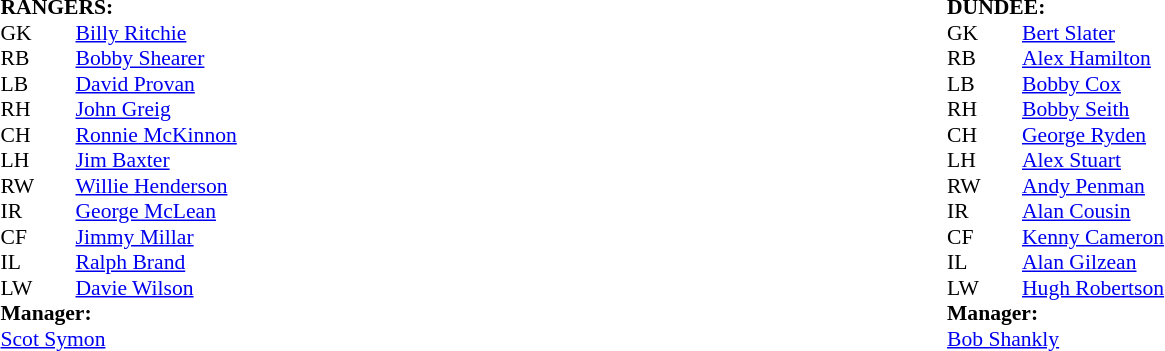<table width="100%">
<tr>
<td valign="top" width="50%"><br><table style="font-size: 90%" cellspacing="0" cellpadding="0">
<tr>
<td colspan="4"><strong>RANGERS:</strong></td>
</tr>
<tr>
<th width="25"></th>
<th width="25"></th>
</tr>
<tr>
<td>GK</td>
<td></td>
<td> <a href='#'>Billy Ritchie</a></td>
</tr>
<tr>
<td>RB</td>
<td></td>
<td> <a href='#'>Bobby Shearer</a></td>
</tr>
<tr>
<td>LB</td>
<td></td>
<td> <a href='#'>David Provan</a></td>
</tr>
<tr>
<td>RH</td>
<td></td>
<td> <a href='#'>John Greig</a></td>
</tr>
<tr>
<td>CH</td>
<td></td>
<td> <a href='#'>Ronnie McKinnon</a></td>
</tr>
<tr>
<td>LH</td>
<td></td>
<td>  <a href='#'>Jim Baxter</a></td>
</tr>
<tr>
<td>RW</td>
<td></td>
<td>  <a href='#'>Willie Henderson</a></td>
</tr>
<tr>
<td>IR</td>
<td></td>
<td> <a href='#'>George McLean</a></td>
</tr>
<tr>
<td>CF</td>
<td></td>
<td> <a href='#'>Jimmy Millar</a></td>
</tr>
<tr>
<td>IL</td>
<td></td>
<td> <a href='#'>Ralph Brand</a></td>
</tr>
<tr>
<td>LW</td>
<td></td>
<td> <a href='#'>Davie Wilson</a></td>
</tr>
<tr>
<td colspan=4><strong>Manager:</strong></td>
</tr>
<tr>
<td colspan="4"> <a href='#'>Scot Symon</a></td>
<td></td>
</tr>
</table>
</td>
<td valign="top" width="50%"><br><table style="font-size: 90%" cellspacing="0" cellpadding="0">
<tr>
<td colspan="4"><strong>DUNDEE:</strong></td>
</tr>
<tr>
<th width="25"></th>
<th width="25"></th>
</tr>
<tr>
<td>GK</td>
<td></td>
<td> <a href='#'>Bert Slater</a></td>
</tr>
<tr>
<td>RB</td>
<td></td>
<td> <a href='#'>Alex Hamilton</a></td>
</tr>
<tr>
<td>LB</td>
<td></td>
<td> <a href='#'>Bobby Cox</a></td>
</tr>
<tr>
<td>RH</td>
<td></td>
<td> <a href='#'>Bobby Seith</a></td>
</tr>
<tr>
<td>CH</td>
<td></td>
<td> <a href='#'>George Ryden</a></td>
</tr>
<tr>
<td>LH</td>
<td></td>
<td> <a href='#'>Alex Stuart</a></td>
</tr>
<tr>
<td>RW</td>
<td></td>
<td> <a href='#'>Andy Penman</a></td>
</tr>
<tr>
<td>IR</td>
<td></td>
<td> <a href='#'>Alan Cousin</a></td>
</tr>
<tr>
<td>CF</td>
<td></td>
<td> <a href='#'>Kenny Cameron</a></td>
</tr>
<tr>
<td>IL</td>
<td></td>
<td> <a href='#'>Alan Gilzean</a></td>
</tr>
<tr>
<td>LW</td>
<td></td>
<td> <a href='#'>Hugh Robertson</a></td>
</tr>
<tr>
<td colspan=4><strong>Manager:</strong></td>
</tr>
<tr>
<td colspan="4"> <a href='#'>Bob Shankly</a></td>
</tr>
</table>
</td>
</tr>
</table>
